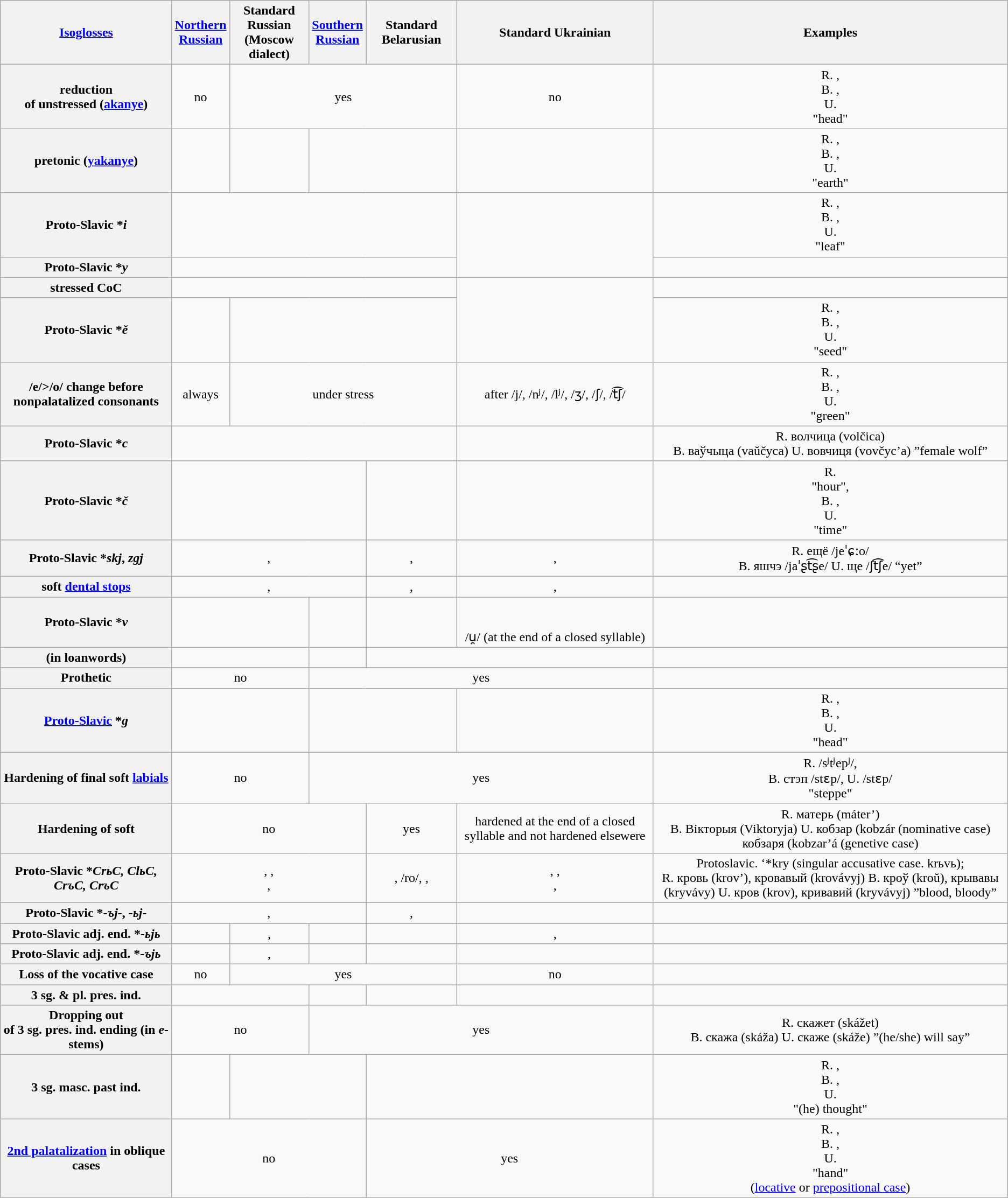<table class="wikitable" style="text-align: center;">
<tr>
<th><a href='#'>Isoglosses</a></th>
<th><a href='#'>Northern<br>Russian</a></th>
<th>Standard Russian<br> (Moscow dialect)</th>
<th><a href='#'>Southern<br> Russian</a></th>
<th>Standard Belarusian</th>
<th>Standard Ukrainian</th>
<th>Examples</th>
</tr>
<tr>
<th scope="row">reduction<br>of unstressed  (<a href='#'>akanye</a>)</th>
<td>no</td>
<td colspan="3">yes</td>
<td>no</td>
<td>R.  ,<br>B.  ,<br>U.  <br>"head"</td>
</tr>
<tr>
<th scope="row">pretonic  (<a href='#'>yakanye</a>)</th>
<td></td>
<td></td>
<td colspan="2"></td>
<td></td>
<td>R.  ,<br>B.  ,<br>U.  <br>"earth"</td>
</tr>
<tr>
<th scope="row">Proto-Slavic *<em>i</em></th>
<td colspan="4"></td>
<td rowspan="2"></td>
<td>R.  ,<br>B.  ,<br>U.  <br>"leaf"</td>
</tr>
<tr>
<th scope="row">Proto-Slavic *<em>y</em></th>
<td colspan="4"></td>
<td></td>
</tr>
<tr>
<th scope="row">stressed CoC</th>
<td colspan="4"></td>
<td rowspan="2"></td>
<td></td>
</tr>
<tr>
<th scope="row">Proto-Slavic *<em>ě</em></th>
<td></td>
<td colspan="3"></td>
<td>R.  ,<br>B.  ,<br>U.  <br>"seed"</td>
</tr>
<tr>
<th scope="row">/e/>/o/ change before nonpalatalized consonants</th>
<td>always</td>
<td colspan="3">under stress</td>
<td>after /j/, /nʲ/, /lʲ/, /ʒ/, /ʃ/, /t͡ʃ/</td>
<td>R.  , <br>B.  , <br> U.  <br>"green"</td>
</tr>
<tr>
<th scope="row">Proto-Slavic *<em>c</em></th>
<td colspan="4"></td>
<td></td>
<td>R. волчица (volčica)<br>B. ваўчыца (vaŭčyca)
U. вовчиця (vovčyc’a)
”female wolf”</td>
</tr>
<tr>
<th scope="row">Proto-Slavic *<em>č</em></th>
<td colspan="3"></td>
<td></td>
<td></td>
<td>R.  <br> "hour",<br>B.  ,<br>U.  <br>"time"</td>
</tr>
<tr>
<th scope="row">Proto-Slavic *<em>skj</em>, <em>zgj</em></th>
<td colspan="3">,  </td>
<td>, </td>
<td>, </td>
<td>R. ещё /jeˈɕːo/<br>B. яшчэ /jaˈʂt͡ʂe/
U. ще /ʃt͡ʃe/
“yet”</td>
</tr>
<tr>
<th scope="row">soft <a href='#'>dental stops</a></th>
<td colspan="3">, </td>
<td>, </td>
<td>, </td>
<td></td>
</tr>
<tr>
<th scope="row">Proto-Slavic *<em>v</em></th>
<td colspan="2"></td>
<td></td>
<td><br></td>
<td><br><br>/u̯/ (at the end of a closed syllable)</td>
<td></td>
</tr>
<tr>
<th scope="row"> (in loanwords)</th>
<td colspan="2"></td>
<td></td>
<td colspan="2"></td>
<td></td>
</tr>
<tr>
<th scope="row">Prothetic </th>
<td colspan="2">no</td>
<td colspan="3">yes</td>
<td></td>
</tr>
<tr>
<th scope="row"><a href='#'>Proto-Slavic</a> *<em>g</em></th>
<td colspan="2"></td>
<td colspan="2"></td>
<td></td>
<td>R.  ,<br>B.  ,<br>U.  <br>"head"</td>
</tr>
<tr>
</tr>
<tr>
<th scope="row">Hardening of final soft <a href='#'>labials</a></th>
<td colspan="2">no</td>
<td colspan="3">yes</td>
<td>R.  /sʲtʲepʲ/,<br>B. стэп /stɛp/,
U.  /stɛp/<br>"steppe"</td>
</tr>
<tr>
<th scope="row">Hardening of soft </th>
<td colspan="3">no</td>
<td>yes</td>
<td>hardened at the end of a closed syllable and not hardened elsewere</td>
<td>R. матерь (máter’)<br>B. Вікторыя (Viktoryja)
U. кобзар (kobzár (nominative case)
кобзаря (kobzar’á (genetive case)</td>
</tr>
<tr>
<th scope="row">Proto-Slavic *<em>CrьC, ClьC,<br>CrъC, CrъC</em></th>
<td colspan="3">, ,<br>, </td>
<td>, /ro/, , </td>
<td>, ,<br>, </td>
<td>Protoslavic. ‘*kry (singular accusative case. krьvь);<br>R. кровь (krov’), кровавый (krovávyj)
B. кроў (kroŭ), крывавы (kryvávy)
U. кров (krov), кривавий (kryvávyj)
”blood, bloody”</td>
</tr>
<tr>
<th scope="row">Proto-Slavic *-<em>ъj-</em>, -<em>ьj</em>-</th>
<td colspan="3">, </td>
<td>, </td>
<td></td>
<td></td>
</tr>
<tr>
<th scope="row">Proto-Slavic adj. end. *<em>-ьjь</em></th>
<td></td>
<td>, </td>
<td></td>
<td></td>
<td>, </td>
<td></td>
</tr>
<tr>
<th scope="row">Proto-Slavic adj. end. *<em>-ъjь</em></th>
<td></td>
<td>, </td>
<td></td>
<td></td>
<td></td>
<td></td>
</tr>
<tr>
<th scope="row">Loss of the vocative case</th>
<td>no</td>
<td colspan="3">yes</td>
<td>no</td>
<td></td>
</tr>
<tr>
<th scope="row">3 sg. & pl. pres. ind.</th>
<td colspan="2"></td>
<td></td>
<td></td>
<td></td>
<td></td>
</tr>
<tr>
<th scope="row">Dropping out<br>of 3 sg. pres. ind. ending (in <em>e</em>-stems)</th>
<td colspan="2">no</td>
<td colspan="3">yes</td>
<td>R. скажет (skážet)<br>B. скажа (skáža)
U. скаже (skáže)
”(he/she) will say”</td>
</tr>
<tr>
<th scope="row">3 sg. masc. past ind.</th>
<td></td>
<td colspan="2"></td>
<td colspan="2"></td>
<td>R.  ,<br>B.  ,<br>U.  <br>"(he) thought"</td>
</tr>
<tr>
<th scope="row"><a href='#'>2nd palatalization</a> in oblique cases</th>
<td colspan="3">no</td>
<td colspan="2">yes</td>
<td>R.  ,<br>B.  ,<br>U.  <br>"hand"<br>(<a href='#'>locative</a> or <a href='#'>prepositional case</a>)</td>
</tr>
</table>
